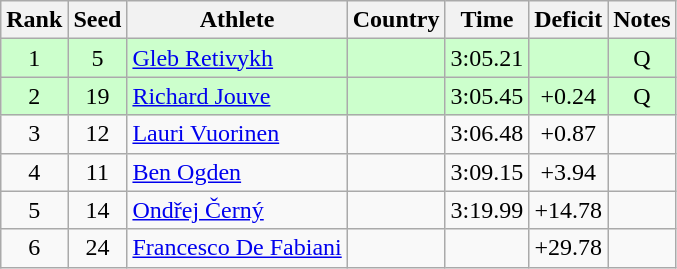<table class="wikitable sortable" style="text-align:center">
<tr>
<th>Rank</th>
<th>Seed</th>
<th>Athlete</th>
<th>Country</th>
<th>Time</th>
<th>Deficit</th>
<th>Notes</th>
</tr>
<tr bgcolor=ccffcc>
<td>1</td>
<td>5</td>
<td align=left><a href='#'>Gleb Retivykh</a></td>
<td align=left></td>
<td>3:05.21</td>
<td></td>
<td>Q</td>
</tr>
<tr bgcolor=ccffcc>
<td>2</td>
<td>19</td>
<td align=left><a href='#'>Richard Jouve</a></td>
<td align=left></td>
<td>3:05.45</td>
<td>+0.24</td>
<td>Q</td>
</tr>
<tr>
<td>3</td>
<td>12</td>
<td align=left><a href='#'>Lauri Vuorinen</a></td>
<td align=left></td>
<td>3:06.48</td>
<td>+0.87</td>
<td></td>
</tr>
<tr>
<td>4</td>
<td>11</td>
<td align=left><a href='#'>Ben Ogden</a></td>
<td align=left></td>
<td>3:09.15</td>
<td>+3.94</td>
<td></td>
</tr>
<tr>
<td>5</td>
<td>14</td>
<td align=left><a href='#'>Ondřej Černý</a></td>
<td align=left></td>
<td>3:19.99</td>
<td>+14.78</td>
<td></td>
</tr>
<tr>
<td>6</td>
<td>24</td>
<td align=left><a href='#'>Francesco De Fabiani</a></td>
<td align=left></td>
<td></td>
<td>+29.78</td>
<td></td>
</tr>
</table>
